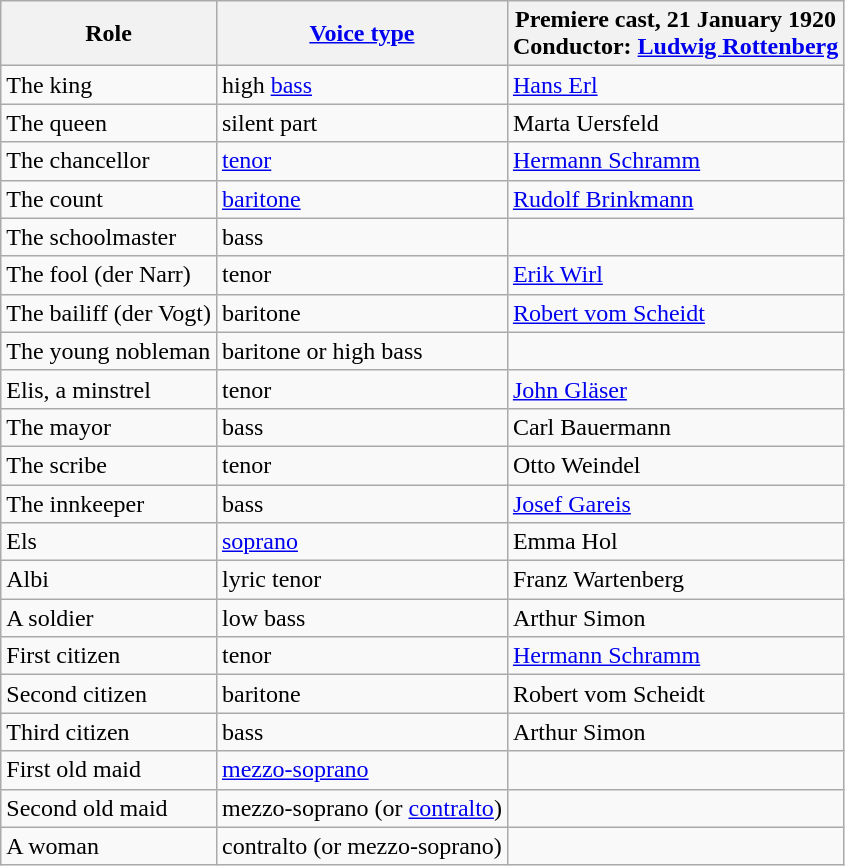<table class="wikitable">
<tr>
<th>Role</th>
<th><a href='#'>Voice type</a></th>
<th>Premiere cast, 21 January 1920<br>Conductor: <a href='#'>Ludwig Rottenberg</a></th>
</tr>
<tr>
<td>The king</td>
<td>high <a href='#'>bass</a></td>
<td><a href='#'>Hans Erl</a></td>
</tr>
<tr>
<td>The queen</td>
<td>silent part</td>
<td>Marta Uersfeld</td>
</tr>
<tr>
<td>The chancellor</td>
<td><a href='#'>tenor</a></td>
<td><a href='#'>Hermann Schramm</a></td>
</tr>
<tr>
<td>The count</td>
<td><a href='#'>baritone</a></td>
<td><a href='#'>Rudolf Brinkmann</a></td>
</tr>
<tr>
<td>The schoolmaster</td>
<td>bass</td>
<td></td>
</tr>
<tr>
<td>The fool (der Narr)</td>
<td>tenor</td>
<td><a href='#'>Erik Wirl</a></td>
</tr>
<tr>
<td>The bailiff (der Vogt)</td>
<td>baritone</td>
<td><a href='#'>Robert vom Scheidt</a></td>
</tr>
<tr>
<td>The young nobleman</td>
<td>baritone or high bass</td>
<td></td>
</tr>
<tr>
<td>Elis, a minstrel</td>
<td>tenor</td>
<td><a href='#'>John Gläser</a></td>
</tr>
<tr>
<td>The mayor</td>
<td>bass</td>
<td>Carl Bauermann</td>
</tr>
<tr>
<td>The scribe</td>
<td>tenor</td>
<td>Otto Weindel</td>
</tr>
<tr>
<td>The innkeeper</td>
<td>bass</td>
<td><a href='#'>Josef Gareis</a></td>
</tr>
<tr>
<td>Els</td>
<td><a href='#'>soprano</a></td>
<td>Emma Hol</td>
</tr>
<tr>
<td>Albi</td>
<td>lyric tenor</td>
<td>Franz Wartenberg</td>
</tr>
<tr>
<td>A soldier</td>
<td>low bass</td>
<td>Arthur Simon</td>
</tr>
<tr>
<td>First citizen</td>
<td>tenor</td>
<td><a href='#'>Hermann Schramm</a></td>
</tr>
<tr>
<td>Second citizen</td>
<td>baritone</td>
<td>Robert vom Scheidt</td>
</tr>
<tr>
<td>Third citizen</td>
<td>bass</td>
<td>Arthur Simon</td>
</tr>
<tr>
<td>First old maid</td>
<td><a href='#'>mezzo-soprano</a></td>
<td></td>
</tr>
<tr>
<td>Second old maid</td>
<td>mezzo-soprano (or <a href='#'>contralto</a>)</td>
<td></td>
</tr>
<tr>
<td>A woman</td>
<td>contralto (or mezzo-soprano)</td>
<td></td>
</tr>
</table>
